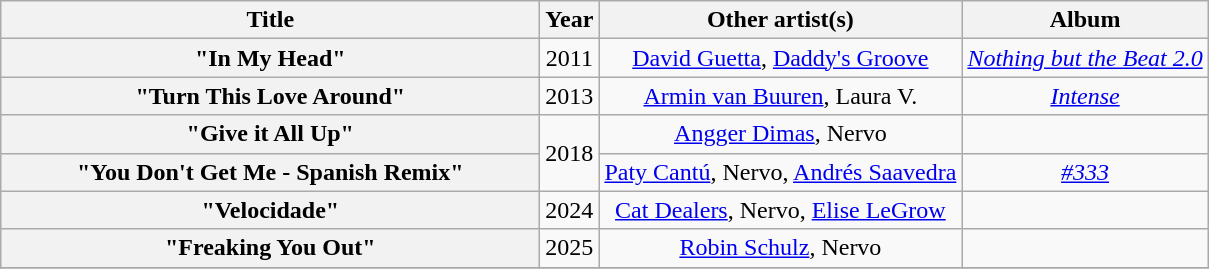<table class="wikitable plainrowheaders" style="text-align:center;">
<tr>
<th scope="col" style="width:22em;">Title</th>
<th scope="col">Year</th>
<th scope="col">Other artist(s)</th>
<th scope="col">Album</th>
</tr>
<tr>
<th scope="row">"In My Head"</th>
<td>2011</td>
<td><a href='#'>David Guetta</a>, <a href='#'>Daddy's Groove</a></td>
<td><em><a href='#'>Nothing but the Beat 2.0</a></em></td>
</tr>
<tr>
<th scope="row">"Turn This Love Around"</th>
<td>2013</td>
<td><a href='#'>Armin van Buuren</a>, Laura V.</td>
<td><em><a href='#'>Intense</a></em></td>
</tr>
<tr>
<th scope="row">"Give it All Up"</th>
<td rowspan="2">2018</td>
<td><a href='#'>Angger Dimas</a>, Nervo</td>
<td></td>
</tr>
<tr>
<th scope="row">"You Don't Get Me - Spanish Remix"</th>
<td><a href='#'>Paty Cantú</a>, Nervo, <a href='#'>Andrés Saavedra</a></td>
<td><em><a href='#'>#333</a></em></td>
</tr>
<tr>
<th scope="row">"Velocidade"</th>
<td>2024</td>
<td><a href='#'>Cat Dealers</a>, Nervo, <a href='#'>Elise LeGrow</a></td>
<td></td>
</tr>
<tr>
<th scope="row">"Freaking You Out"</th>
<td>2025</td>
<td><a href='#'>Robin Schulz</a>, Nervo</td>
<td></td>
</tr>
<tr>
</tr>
</table>
